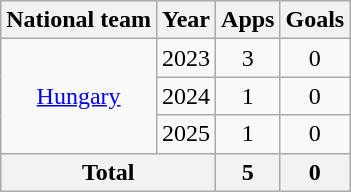<table class="wikitable" style="text-align:center">
<tr>
<th>National team</th>
<th>Year</th>
<th>Apps</th>
<th>Goals</th>
</tr>
<tr>
<td rowspan="3"><a href='#'>Hungary</a></td>
<td>2023</td>
<td>3</td>
<td>0</td>
</tr>
<tr>
<td>2024</td>
<td>1</td>
<td>0</td>
</tr>
<tr>
<td>2025</td>
<td>1</td>
<td>0</td>
</tr>
<tr>
<th colspan="2">Total</th>
<th>5</th>
<th>0</th>
</tr>
</table>
